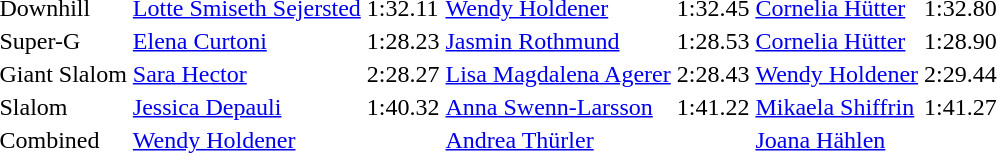<table>
<tr>
<td>Downhill</td>
<td><a href='#'>Lotte Smiseth Sejersted</a><br></td>
<td>1:32.11</td>
<td><a href='#'>Wendy Holdener</a><br></td>
<td>1:32.45</td>
<td><a href='#'>Cornelia Hütter</a><br></td>
<td>1:32.80</td>
</tr>
<tr>
<td>Super-G</td>
<td><a href='#'>Elena Curtoni</a><br></td>
<td>1:28.23</td>
<td><a href='#'>Jasmin Rothmund</a><br></td>
<td>1:28.53</td>
<td><a href='#'>Cornelia Hütter</a><br></td>
<td>1:28.90</td>
</tr>
<tr>
<td>Giant Slalom</td>
<td><a href='#'>Sara Hector</a><br></td>
<td>2:28.27</td>
<td><a href='#'>Lisa Magdalena Agerer</a><br></td>
<td>2:28.43</td>
<td><a href='#'>Wendy Holdener</a><br></td>
<td>2:29.44</td>
</tr>
<tr>
<td>Slalom</td>
<td><a href='#'>Jessica Depauli</a><br></td>
<td>1:40.32</td>
<td><a href='#'>Anna Swenn-Larsson</a><br></td>
<td>1:41.22</td>
<td><a href='#'>Mikaela Shiffrin</a><br></td>
<td>1:41.27</td>
</tr>
<tr>
<td>Combined</td>
<td colspan="2"><a href='#'>Wendy Holdener</a><br></td>
<td colspan="2"><a href='#'>Andrea Thürler</a><br></td>
<td colspan="2"><a href='#'>Joana Hählen</a><br></td>
</tr>
</table>
